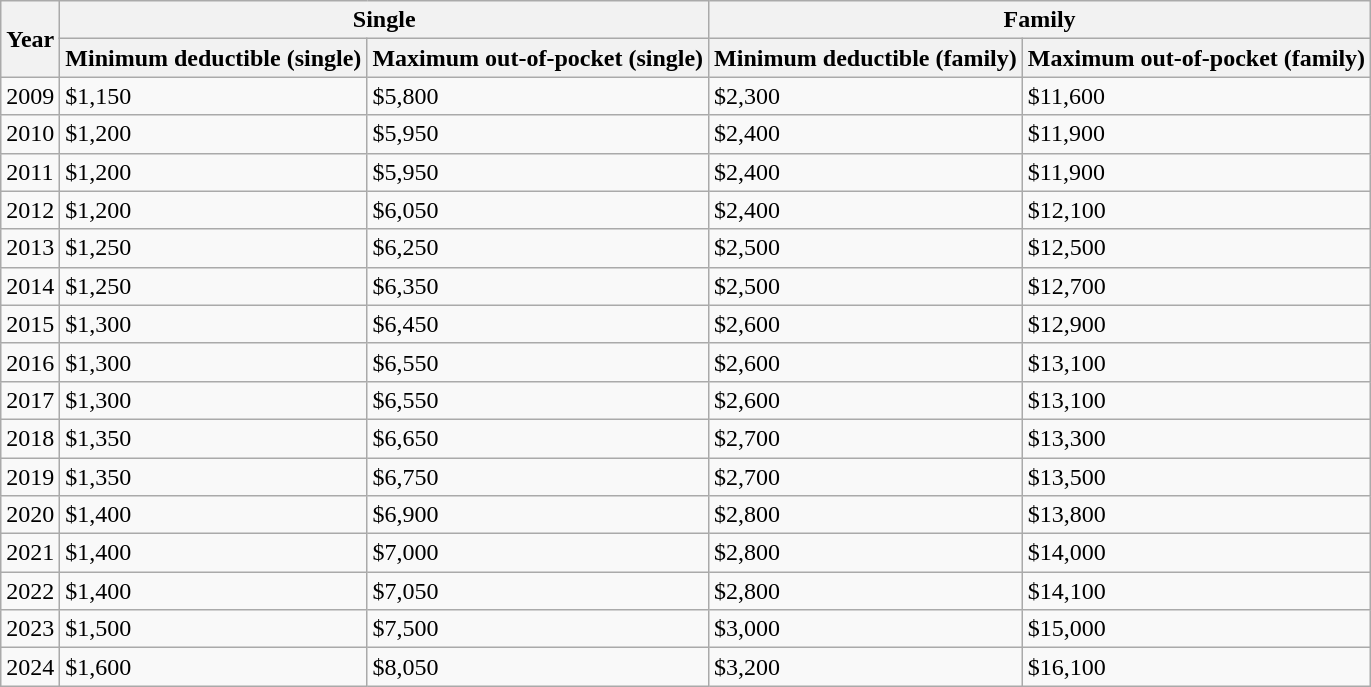<table class="wikitable">
<tr>
<th rowspan="2">Year</th>
<th colspan="2">Single</th>
<th colspan="2">Family</th>
</tr>
<tr>
<th>Minimum deductible (single)</th>
<th>Maximum out-of-pocket (single)</th>
<th>Minimum deductible (family)</th>
<th>Maximum out-of-pocket (family)</th>
</tr>
<tr>
<td>2009</td>
<td>$1,150</td>
<td>$5,800</td>
<td>$2,300</td>
<td>$11,600</td>
</tr>
<tr>
<td>2010</td>
<td>$1,200</td>
<td>$5,950</td>
<td>$2,400</td>
<td>$11,900</td>
</tr>
<tr>
<td>2011</td>
<td>$1,200</td>
<td>$5,950</td>
<td>$2,400</td>
<td>$11,900</td>
</tr>
<tr>
<td>2012</td>
<td>$1,200</td>
<td>$6,050</td>
<td>$2,400</td>
<td>$12,100</td>
</tr>
<tr>
<td>2013</td>
<td>$1,250</td>
<td>$6,250</td>
<td>$2,500</td>
<td>$12,500</td>
</tr>
<tr>
<td>2014</td>
<td>$1,250</td>
<td>$6,350</td>
<td>$2,500</td>
<td>$12,700</td>
</tr>
<tr>
<td>2015</td>
<td>$1,300</td>
<td>$6,450</td>
<td>$2,600</td>
<td>$12,900</td>
</tr>
<tr>
<td>2016</td>
<td>$1,300</td>
<td>$6,550</td>
<td>$2,600</td>
<td>$13,100</td>
</tr>
<tr>
<td>2017</td>
<td>$1,300</td>
<td>$6,550</td>
<td>$2,600</td>
<td>$13,100</td>
</tr>
<tr>
<td>2018</td>
<td>$1,350</td>
<td>$6,650</td>
<td>$2,700</td>
<td>$13,300</td>
</tr>
<tr>
<td>2019</td>
<td>$1,350</td>
<td>$6,750</td>
<td>$2,700</td>
<td>$13,500</td>
</tr>
<tr>
<td>2020</td>
<td>$1,400</td>
<td>$6,900</td>
<td>$2,800</td>
<td>$13,800</td>
</tr>
<tr>
<td>2021</td>
<td>$1,400</td>
<td>$7,000</td>
<td>$2,800</td>
<td>$14,000</td>
</tr>
<tr>
<td>2022</td>
<td>$1,400</td>
<td>$7,050</td>
<td>$2,800</td>
<td>$14,100</td>
</tr>
<tr>
<td>2023</td>
<td>$1,500</td>
<td>$7,500</td>
<td>$3,000</td>
<td>$15,000</td>
</tr>
<tr>
<td>2024</td>
<td>$1,600</td>
<td>$8,050</td>
<td>$3,200</td>
<td>$16,100</td>
</tr>
</table>
